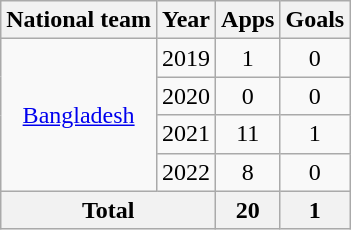<table class="wikitable" style="text-align:center">
<tr>
<th>National team</th>
<th>Year</th>
<th>Apps</th>
<th>Goals</th>
</tr>
<tr>
<td rowspan="4"><a href='#'>Bangladesh</a></td>
<td>2019</td>
<td>1</td>
<td>0</td>
</tr>
<tr>
<td>2020</td>
<td>0</td>
<td>0</td>
</tr>
<tr>
<td>2021</td>
<td>11</td>
<td>1</td>
</tr>
<tr>
<td>2022</td>
<td>8</td>
<td>0</td>
</tr>
<tr>
<th colspan=2>Total</th>
<th>20</th>
<th>1</th>
</tr>
</table>
